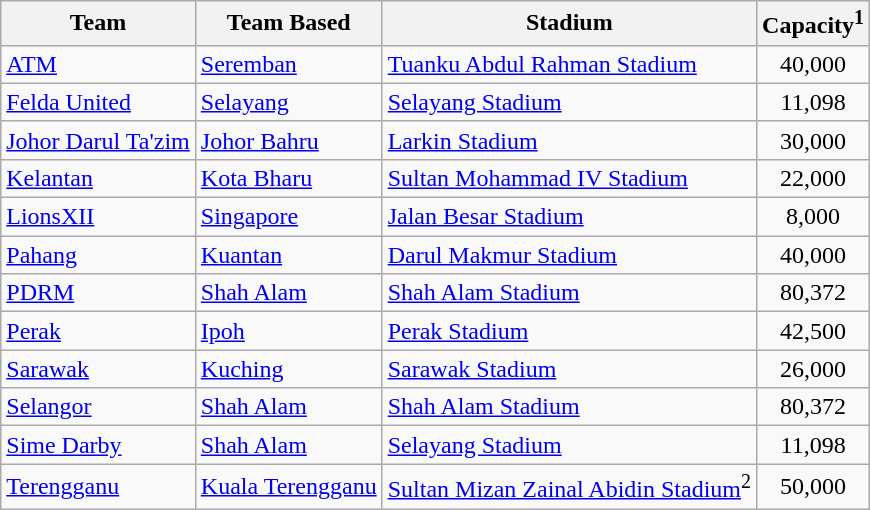<table class="wikitable sortable">
<tr>
<th>Team</th>
<th>Team Based</th>
<th>Stadium</th>
<th>Capacity<sup>1</sup></th>
</tr>
<tr>
<td><a href='#'>ATM</a></td>
<td><a href='#'>Seremban</a></td>
<td><a href='#'>Tuanku Abdul Rahman Stadium</a></td>
<td align="center">40,000</td>
</tr>
<tr>
<td><a href='#'>Felda United</a></td>
<td><a href='#'>Selayang</a></td>
<td><a href='#'>Selayang Stadium</a></td>
<td align="center">11,098</td>
</tr>
<tr>
<td><a href='#'>Johor Darul Ta'zim</a></td>
<td><a href='#'>Johor Bahru</a></td>
<td><a href='#'>Larkin Stadium</a></td>
<td align="center">30,000</td>
</tr>
<tr>
<td><a href='#'>Kelantan</a></td>
<td><a href='#'>Kota Bharu</a></td>
<td><a href='#'>Sultan Mohammad IV Stadium</a></td>
<td align="center">22,000</td>
</tr>
<tr>
<td><a href='#'>LionsXII</a></td>
<td><a href='#'>Singapore</a></td>
<td><a href='#'>Jalan Besar Stadium</a></td>
<td align="center">8,000</td>
</tr>
<tr>
<td><a href='#'>Pahang</a></td>
<td><a href='#'>Kuantan</a></td>
<td><a href='#'>Darul Makmur Stadium</a></td>
<td align="center">40,000</td>
</tr>
<tr>
<td><a href='#'>PDRM</a></td>
<td><a href='#'>Shah Alam</a></td>
<td><a href='#'>Shah Alam Stadium</a></td>
<td align="center">80,372</td>
</tr>
<tr>
<td><a href='#'>Perak</a></td>
<td><a href='#'>Ipoh</a></td>
<td><a href='#'>Perak Stadium</a></td>
<td align="center">42,500</td>
</tr>
<tr>
<td><a href='#'>Sarawak</a></td>
<td><a href='#'>Kuching</a></td>
<td><a href='#'>Sarawak Stadium</a></td>
<td align="center">26,000</td>
</tr>
<tr>
<td><a href='#'>Selangor</a></td>
<td><a href='#'>Shah Alam</a></td>
<td><a href='#'>Shah Alam Stadium</a></td>
<td align="center">80,372</td>
</tr>
<tr>
<td><a href='#'>Sime Darby</a></td>
<td><a href='#'>Shah Alam</a></td>
<td><a href='#'>Selayang Stadium</a></td>
<td align="center">11,098</td>
</tr>
<tr>
<td><a href='#'>Terengganu</a></td>
<td><a href='#'>Kuala Terengganu</a></td>
<td><a href='#'>Sultan Mizan Zainal Abidin Stadium</a><sup>2</sup></td>
<td align="center">50,000</td>
</tr>
</table>
